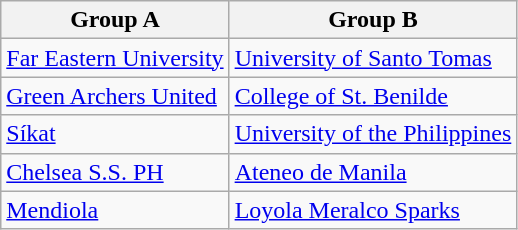<table class="wikitable" style="text-align: left;">
<tr>
<th>Group A</th>
<th>Group B</th>
</tr>
<tr>
<td><a href='#'>Far Eastern University</a></td>
<td><a href='#'>University of Santo Tomas</a></td>
</tr>
<tr>
<td><a href='#'>Green Archers United</a></td>
<td><a href='#'>College of St. Benilde</a></td>
</tr>
<tr>
<td><a href='#'>Síkat</a></td>
<td><a href='#'>University of the Philippines</a></td>
</tr>
<tr>
<td><a href='#'>Chelsea S.S. PH</a></td>
<td><a href='#'>Ateneo de Manila</a></td>
</tr>
<tr>
<td><a href='#'>Mendiola</a></td>
<td><a href='#'>Loyola Meralco Sparks</a></td>
</tr>
</table>
